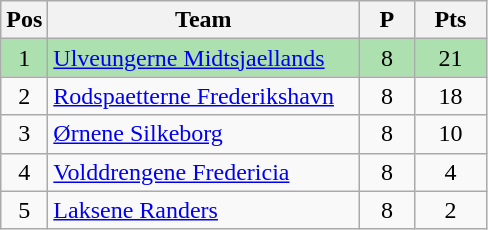<table class="wikitable" style="font-size: 100%">
<tr>
<th width=20>Pos</th>
<th width=200>Team</th>
<th width=30>P</th>
<th width=40>Pts</th>
</tr>
<tr align=center style="background:#ACE1AF;">
<td>1</td>
<td align="left"><a href='#'>Ulveungerne Midtsjaellands</a></td>
<td>8</td>
<td>21</td>
</tr>
<tr align=center>
<td>2</td>
<td align="left"><a href='#'>Rodspaetterne Frederikshavn</a></td>
<td>8</td>
<td>18</td>
</tr>
<tr align=center>
<td>3</td>
<td align="left"><a href='#'>Ørnene Silkeborg</a></td>
<td>8</td>
<td>10</td>
</tr>
<tr align=center>
<td>4</td>
<td align="left"><a href='#'>Volddrengene Fredericia</a></td>
<td>8</td>
<td>4</td>
</tr>
<tr align=center>
<td>5</td>
<td align="left"><a href='#'>Laksene Randers</a></td>
<td>8</td>
<td>2</td>
</tr>
</table>
